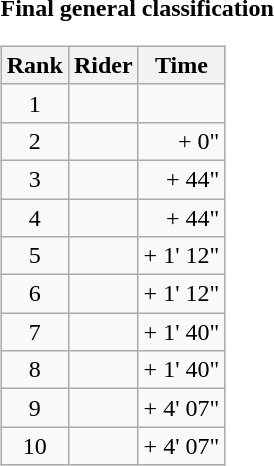<table>
<tr>
<td><strong>Final general classification</strong><br><table class="wikitable">
<tr>
<th scope="col">Rank</th>
<th scope="col">Rider</th>
<th scope="col">Time</th>
</tr>
<tr>
<td style="text-align:center;">1</td>
<td></td>
<td style="text-align:right;"></td>
</tr>
<tr>
<td style="text-align:center;">2</td>
<td></td>
<td style="text-align:right;">+ 0"</td>
</tr>
<tr>
<td style="text-align:center;">3</td>
<td></td>
<td style="text-align:right;">+ 44"</td>
</tr>
<tr>
<td style="text-align:center;">4</td>
<td></td>
<td style="text-align:right;">+ 44"</td>
</tr>
<tr>
<td style="text-align:center;">5</td>
<td></td>
<td style="text-align:right;">+ 1' 12"</td>
</tr>
<tr>
<td style="text-align:center;">6</td>
<td></td>
<td style="text-align:right;">+ 1' 12"</td>
</tr>
<tr>
<td style="text-align:center;">7</td>
<td></td>
<td style="text-align:right;">+ 1' 40"</td>
</tr>
<tr>
<td style="text-align:center;">8</td>
<td></td>
<td style="text-align:right;">+ 1' 40"</td>
</tr>
<tr>
<td style="text-align:center;">9</td>
<td></td>
<td style="text-align:right;">+ 4' 07"</td>
</tr>
<tr>
<td style="text-align:center;">10</td>
<td></td>
<td style="text-align:right;">+ 4' 07"</td>
</tr>
</table>
</td>
</tr>
</table>
